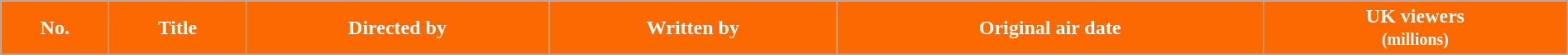<table class="wikitable plainrowheaders" style="width:100%;">
<tr>
<th style="color:#fff; background:#FB6900;">No.</th>
<th style="color:#fff; background:#FB6900;">Title</th>
<th style="color:#fff; background:#FB6900;">Directed by</th>
<th style="color:#fff; background:#FB6900;">Written by</th>
<th style="color:#fff; background:#FB6900;">Original air date</th>
<th style="color:#fff; background:#FB6900;">UK viewers<br><small>(millions)</small></th>
</tr>
<tr>
</tr>
</table>
